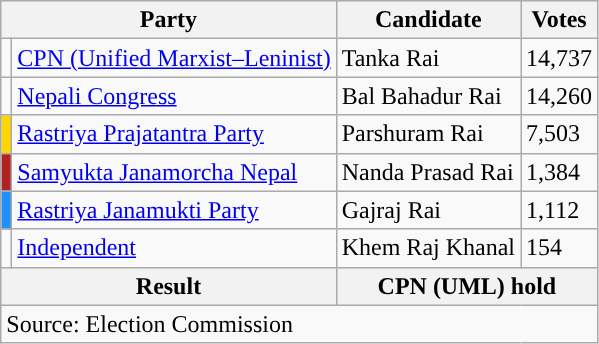<table class="wikitable">
<tr>
<th colspan="2">Party</th>
<th>Candidate</th>
<th>Votes</th>
</tr>
<tr>
<td style="background-color:"></td>
<td><a href='#'>CPN (Unified Marxist–Leninist)</a></td>
<td>Tanka Rai</td>
<td>14,737</td>
</tr>
<tr>
<td style="background-color:"></td>
<td><a href='#'>Nepali Congress</a></td>
<td>Bal Bahadur Rai</td>
<td>14,260</td>
</tr>
<tr>
<td style="background-color:gold"></td>
<td><a href='#'>Rastriya Prajatantra Party</a></td>
<td>Parshuram Rai</td>
<td>7,503</td>
</tr>
<tr>
<td style="background-color:firebrick"></td>
<td><a href='#'>Samyukta Janamorcha Nepal</a></td>
<td>Nanda Prasad Rai</td>
<td>1,384</td>
</tr>
<tr>
<td style="background-color:dodgerblue"></td>
<td><a href='#'>Rastriya Janamukti Party</a></td>
<td>Gajraj Rai</td>
<td>1,112</td>
</tr>
<tr>
<td style="background-color:"></td>
<td><a href='#'>Independent</a></td>
<td>Khem Raj Khanal</td>
<td>154</td>
</tr>
<tr>
<th colspan="2">Result</th>
<th colspan="2">CPN (UML) hold</th>
</tr>
<tr>
<td colspan="4">Source: Election Commission</td>
</tr>
</table>
